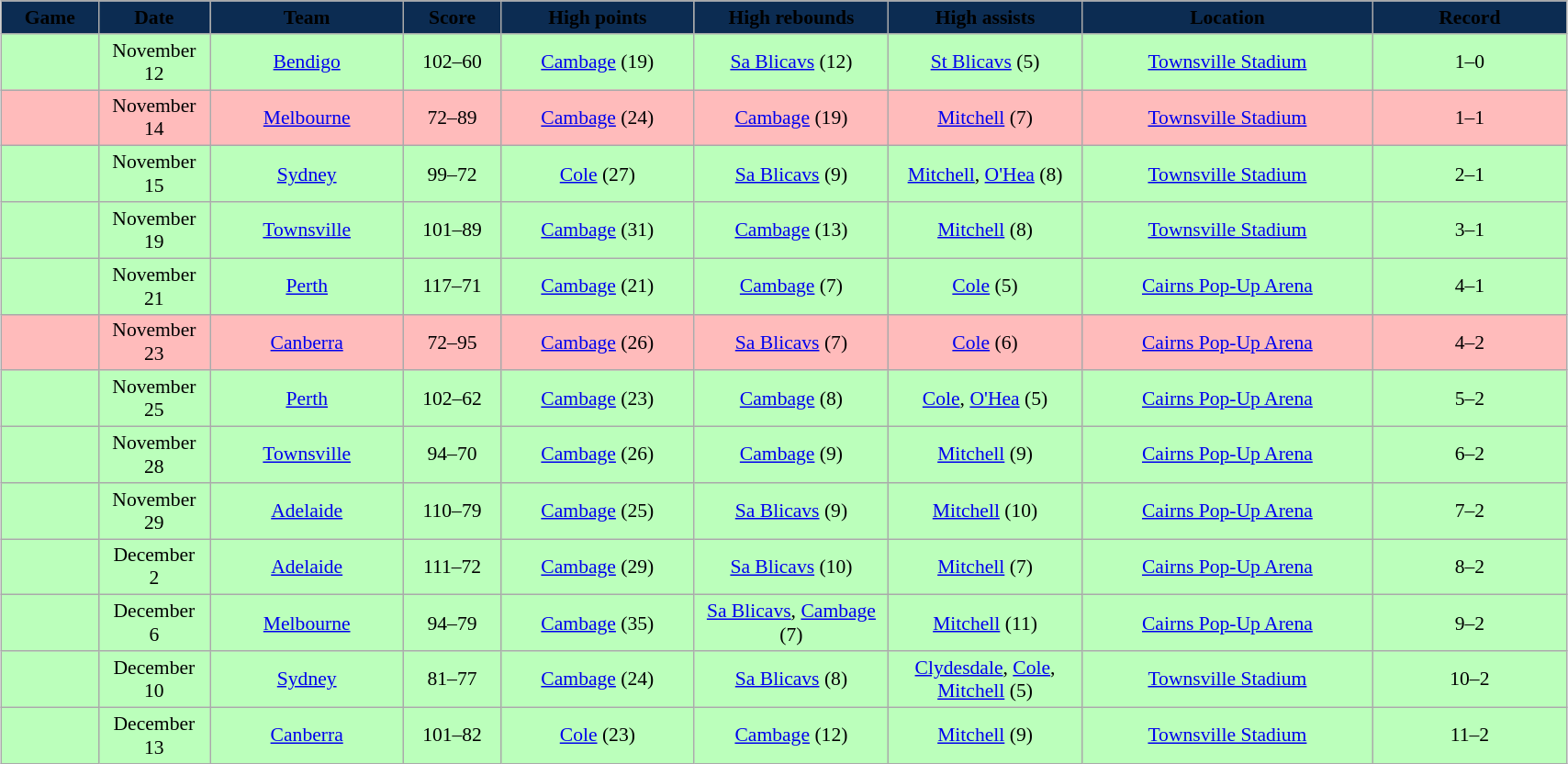<table class="wikitable" style="font-size:90%; text-align: center; width: 90%; margin:1em auto;">
<tr>
<th style="background:#0c2c52; width: 5%;"><span>Game</span></th>
<th style="background:#0c2c52; width: 5%;"><span>Date</span></th>
<th style="background:#0c2c52; width: 10%;"><span>Team</span></th>
<th style="background:#0c2c52; width: 5%;"><span>Score</span></th>
<th style="background:#0c2c52; width: 10%;"><span>High points</span></th>
<th style="background:#0c2c52; width: 10%;"><span>High rebounds</span></th>
<th style="background:#0c2c52; width: 10%;"><span>High assists</span></th>
<th style="background:#0c2c52; width: 15%;"><span>Location</span></th>
<th style="background:#0c2c52; width: 10%;"><span>Record</span></th>
</tr>
<tr style= "background:#bfb;">
<td></td>
<td>November <br> 12</td>
<td><a href='#'>Bendigo</a></td>
<td>102–60</td>
<td><a href='#'>Cambage</a> (19)</td>
<td><a href='#'>Sa Blicavs</a> (12)</td>
<td><a href='#'>St Blicavs</a> (5)</td>
<td><a href='#'>Townsville Stadium</a></td>
<td>1–0</td>
</tr>
<tr style= "background:#fbb;">
<td></td>
<td>November <br> 14</td>
<td><a href='#'>Melbourne</a></td>
<td>72–89</td>
<td><a href='#'>Cambage</a> (24)</td>
<td><a href='#'>Cambage</a> (19)</td>
<td><a href='#'>Mitchell</a> (7)</td>
<td><a href='#'>Townsville Stadium</a></td>
<td>1–1</td>
</tr>
<tr style= "background:#bfb;">
<td></td>
<td>November <br> 15</td>
<td><a href='#'>Sydney</a></td>
<td>99–72</td>
<td><a href='#'>Cole</a> (27)</td>
<td><a href='#'>Sa Blicavs</a> (9)</td>
<td><a href='#'>Mitchell</a>, <a href='#'>O'Hea</a> (8)</td>
<td><a href='#'>Townsville Stadium</a></td>
<td>2–1</td>
</tr>
<tr style= "background:#bfb;">
<td></td>
<td>November <br> 19</td>
<td><a href='#'>Townsville</a></td>
<td>101–89</td>
<td><a href='#'>Cambage</a> (31)</td>
<td><a href='#'>Cambage</a> (13)</td>
<td><a href='#'>Mitchell</a> (8)</td>
<td><a href='#'>Townsville Stadium</a></td>
<td>3–1</td>
</tr>
<tr style= "background:#bfb;">
<td></td>
<td>November <br> 21</td>
<td><a href='#'>Perth</a></td>
<td>117–71</td>
<td><a href='#'>Cambage</a> (21)</td>
<td><a href='#'>Cambage</a> (7)</td>
<td><a href='#'>Cole</a> (5)</td>
<td><a href='#'>Cairns Pop-Up Arena</a></td>
<td>4–1</td>
</tr>
<tr style= "background:#fbb;">
<td></td>
<td>November <br> 23</td>
<td><a href='#'>Canberra</a></td>
<td>72–95</td>
<td><a href='#'>Cambage</a> (26)</td>
<td><a href='#'>Sa Blicavs</a> (7)</td>
<td><a href='#'>Cole</a> (6)</td>
<td><a href='#'>Cairns Pop-Up Arena</a></td>
<td>4–2</td>
</tr>
<tr style= "background:#bfb;">
<td></td>
<td>November <br> 25</td>
<td><a href='#'>Perth</a></td>
<td>102–62</td>
<td><a href='#'>Cambage</a> (23)</td>
<td><a href='#'>Cambage</a> (8)</td>
<td><a href='#'>Cole</a>, <a href='#'>O'Hea</a> (5)</td>
<td><a href='#'>Cairns Pop-Up Arena</a></td>
<td>5–2</td>
</tr>
<tr style= "background:#bfb;">
<td></td>
<td>November <br> 28</td>
<td><a href='#'>Townsville</a></td>
<td>94–70</td>
<td><a href='#'>Cambage</a> (26)</td>
<td><a href='#'>Cambage</a> (9)</td>
<td><a href='#'>Mitchell</a> (9)</td>
<td><a href='#'>Cairns Pop-Up Arena</a></td>
<td>6–2</td>
</tr>
<tr style= "background:#bfb;">
<td></td>
<td>November <br> 29</td>
<td><a href='#'>Adelaide</a></td>
<td>110–79</td>
<td><a href='#'>Cambage</a> (25)</td>
<td><a href='#'>Sa Blicavs</a> (9)</td>
<td><a href='#'>Mitchell</a> (10)</td>
<td><a href='#'>Cairns Pop-Up Arena</a></td>
<td>7–2</td>
</tr>
<tr style= "background:#bfb;">
<td></td>
<td>December <br> 2</td>
<td><a href='#'>Adelaide</a></td>
<td>111–72</td>
<td><a href='#'>Cambage</a> (29)</td>
<td><a href='#'>Sa Blicavs</a> (10)</td>
<td><a href='#'>Mitchell</a> (7)</td>
<td><a href='#'>Cairns Pop-Up Arena</a></td>
<td>8–2</td>
</tr>
<tr style= "background:#bfb;">
<td></td>
<td>December <br> 6</td>
<td><a href='#'>Melbourne</a></td>
<td>94–79</td>
<td><a href='#'>Cambage</a> (35)</td>
<td><a href='#'>Sa Blicavs</a>, <a href='#'>Cambage</a> (7)</td>
<td><a href='#'>Mitchell</a> (11)</td>
<td><a href='#'>Cairns Pop-Up Arena</a></td>
<td>9–2</td>
</tr>
<tr style= "background:#bfb;">
<td></td>
<td>December <br> 10</td>
<td><a href='#'>Sydney</a></td>
<td>81–77</td>
<td><a href='#'>Cambage</a> (24)</td>
<td><a href='#'>Sa Blicavs</a> (8)</td>
<td><a href='#'>Clydesdale</a>, <a href='#'>Cole</a>,<br> <a href='#'>Mitchell</a> (5)</td>
<td><a href='#'>Townsville Stadium</a></td>
<td>10–2</td>
</tr>
<tr style= "background:#bfb;">
<td></td>
<td>December <br> 13</td>
<td><a href='#'>Canberra</a></td>
<td>101–82</td>
<td><a href='#'>Cole</a> (23)</td>
<td><a href='#'>Cambage</a> (12)</td>
<td><a href='#'>Mitchell</a> (9)</td>
<td><a href='#'>Townsville Stadium</a></td>
<td>11–2</td>
</tr>
</table>
